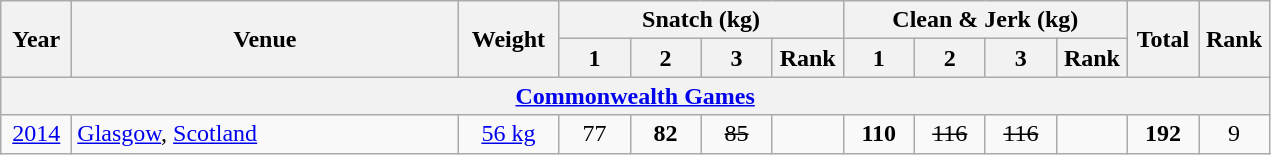<table class = "wikitable" style="text-align:center;">
<tr>
<th rowspan=2 width=40>Year</th>
<th rowspan=2 width=250>Venue</th>
<th rowspan=2 width=60>Weight</th>
<th colspan=4>Snatch (kg)</th>
<th colspan=4>Clean & Jerk (kg)</th>
<th rowspan=2 width=40>Total</th>
<th rowspan=2 width=40>Rank</th>
</tr>
<tr>
<th width=40>1</th>
<th width=40>2</th>
<th width=40>3</th>
<th width=40>Rank</th>
<th width=40>1</th>
<th width=40>2</th>
<th width=40>3</th>
<th width=40>Rank</th>
</tr>
<tr>
<th colspan=13><a href='#'>Commonwealth Games</a></th>
</tr>
<tr>
<td><a href='#'>2014</a></td>
<td align=left> <a href='#'>Glasgow</a>, <a href='#'>Scotland</a></td>
<td><a href='#'>56 kg</a></td>
<td>77</td>
<td><strong>82</strong></td>
<td><s>85</s></td>
<td></td>
<td><strong>110</strong></td>
<td><s>116</s></td>
<td><s>116</s></td>
<td></td>
<td><strong>192</strong></td>
<td>9</td>
</tr>
</table>
